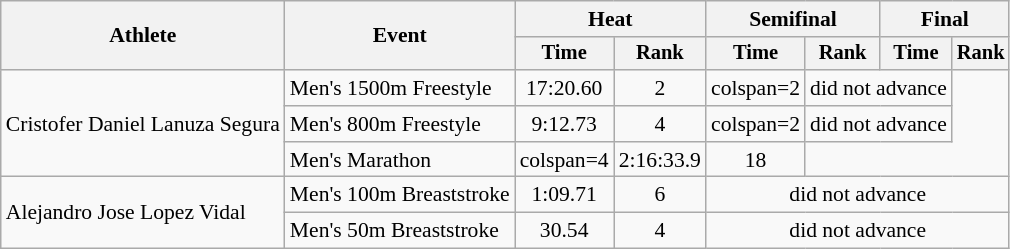<table class=wikitable style="font-size:90%">
<tr>
<th rowspan="2">Athlete</th>
<th rowspan="2">Event</th>
<th colspan="2">Heat</th>
<th colspan="2">Semifinal</th>
<th colspan="2">Final</th>
</tr>
<tr style="font-size:95%">
<th>Time</th>
<th>Rank</th>
<th>Time</th>
<th>Rank</th>
<th>Time</th>
<th>Rank</th>
</tr>
<tr align=center>
<td align=left rowspan=3>Cristofer Daniel Lanuza Segura</td>
<td align=left>Men's 1500m Freestyle</td>
<td>17:20.60</td>
<td>2</td>
<td>colspan=2 </td>
<td colspan=2>did not advance</td>
</tr>
<tr align=center>
<td align=left>Men's 800m Freestyle</td>
<td>9:12.73</td>
<td>4</td>
<td>colspan=2 </td>
<td colspan=2>did not advance</td>
</tr>
<tr align=center>
<td align=left>Men's Marathon</td>
<td>colspan=4 </td>
<td>2:16:33.9</td>
<td>18</td>
</tr>
<tr align=center>
<td align=left rowspan=2>Alejandro Jose Lopez Vidal</td>
<td align=left>Men's 100m Breaststroke</td>
<td>1:09.71</td>
<td>6</td>
<td colspan=4>did not advance</td>
</tr>
<tr align=center>
<td align=left>Men's 50m Breaststroke</td>
<td>30.54</td>
<td>4</td>
<td colspan=4>did not advance</td>
</tr>
</table>
